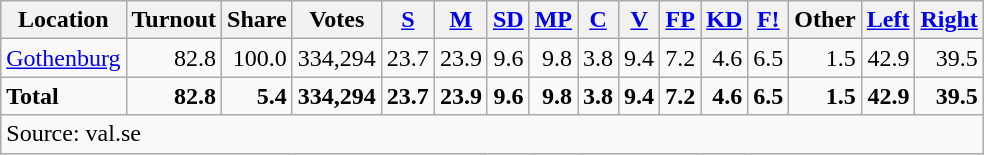<table class="wikitable sortable" style=text-align:right>
<tr>
<th>Location</th>
<th>Turnout</th>
<th>Share</th>
<th>Votes</th>
<th><a href='#'>S</a></th>
<th><a href='#'>M</a></th>
<th><a href='#'>SD</a></th>
<th><a href='#'>MP</a></th>
<th><a href='#'>C</a></th>
<th><a href='#'>V</a></th>
<th><a href='#'>FP</a></th>
<th><a href='#'>KD</a></th>
<th><a href='#'>F!</a></th>
<th>Other</th>
<th><a href='#'>Left</a></th>
<th><a href='#'>Right</a></th>
</tr>
<tr>
<td align=left><a href='#'>Gothenburg</a></td>
<td>82.8</td>
<td>100.0</td>
<td>334,294</td>
<td>23.7</td>
<td>23.9</td>
<td>9.6</td>
<td>9.8</td>
<td>3.8</td>
<td>9.4</td>
<td>7.2</td>
<td>4.6</td>
<td>6.5</td>
<td>1.5</td>
<td>42.9</td>
<td>39.5</td>
</tr>
<tr>
<td align=left><strong>Total</strong></td>
<td><strong>82.8</strong></td>
<td><strong>5.4</strong></td>
<td><strong>334,294</strong></td>
<td><strong>23.7</strong></td>
<td><strong>23.9</strong></td>
<td><strong>9.6</strong></td>
<td><strong>9.8</strong></td>
<td><strong>3.8</strong></td>
<td><strong>9.4</strong></td>
<td><strong>7.2</strong></td>
<td><strong>4.6</strong></td>
<td><strong>6.5</strong></td>
<td><strong>1.5</strong></td>
<td><strong>42.9</strong></td>
<td><strong>39.5</strong></td>
</tr>
<tr>
<td align=left colspan=16>Source: val.se </td>
</tr>
</table>
